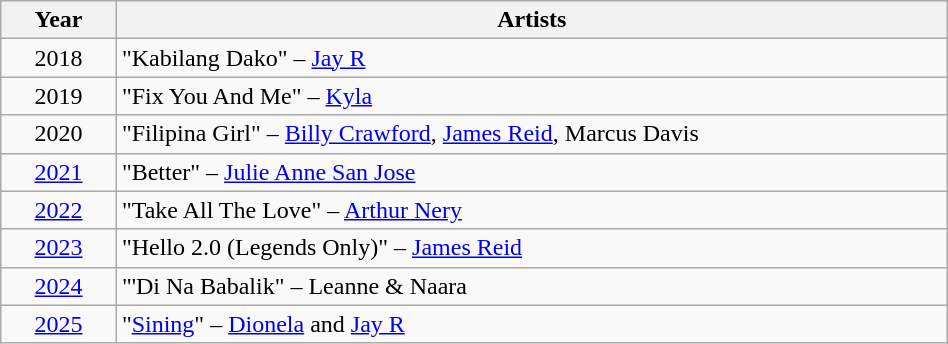<table class="wikitable sortable"  style="width:50%;">
<tr>
<th width=5%  scope="col">Year</th>
<th ! width=40%  scope="col">Artists</th>
</tr>
<tr>
<td align="center">2018</td>
<td>"Kabilang Dako" – <a href='#'>Jay R</a></td>
</tr>
<tr>
<td align="center">2019</td>
<td>"Fix You And Me" – <a href='#'>Kyla</a></td>
</tr>
<tr>
<td align="center">2020</td>
<td>"Filipina Girl" – <a href='#'>Billy Crawford</a>, <a href='#'>James Reid</a>, Marcus Davis</td>
</tr>
<tr>
<td align="center"><a href='#'>2021</a></td>
<td>"Better" – <a href='#'>Julie Anne San Jose</a></td>
</tr>
<tr>
<td align="center"><a href='#'>2022</a></td>
<td>"Take All The Love" – <a href='#'>Arthur Nery</a></td>
</tr>
<tr>
<td align="center"><a href='#'>2023</a></td>
<td>"Hello 2.0 (Legends Only)" – <a href='#'>James Reid</a></td>
</tr>
<tr>
<td align="center"><a href='#'>2024</a></td>
<td>"'Di Na Babalik" – Leanne & Naara</td>
</tr>
<tr>
<td align="center"><a href='#'>2025</a></td>
<td>"<a href='#'>Sining</a>" – <a href='#'>Dionela</a> and <a href='#'>Jay R</a></td>
</tr>
</table>
